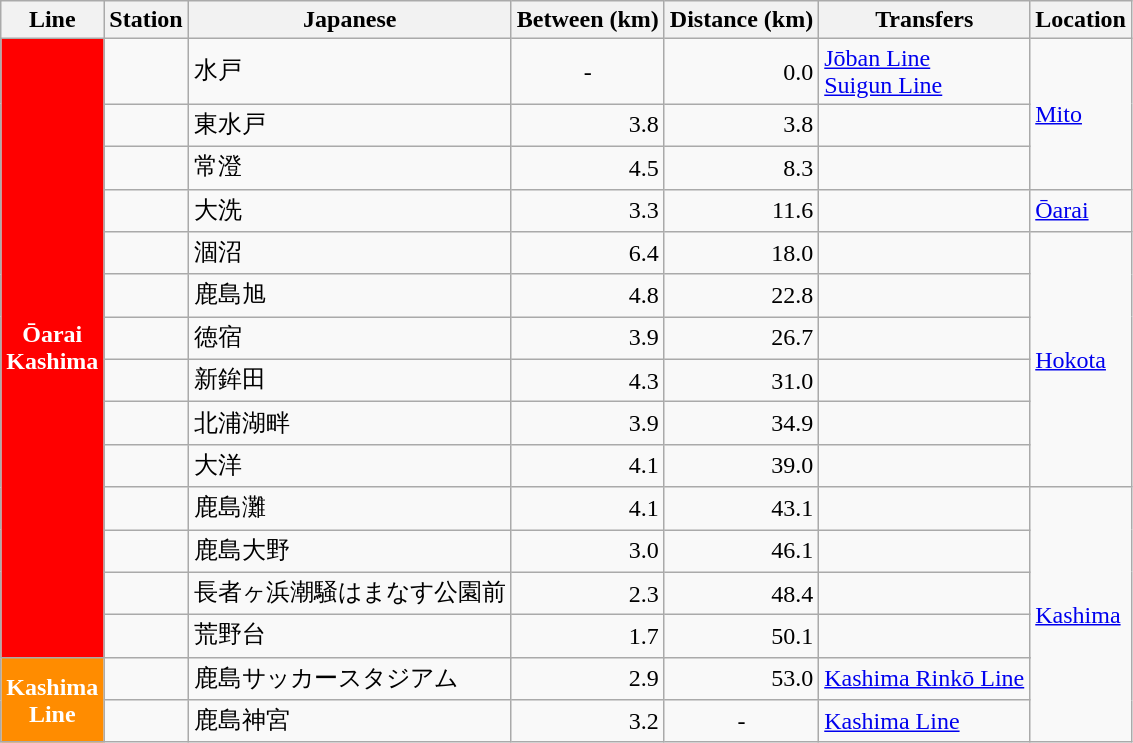<table class="wikitable" rules="all">
<tr>
<th>Line</th>
<th>Station</th>
<th>Japanese</th>
<th>Between (km)</th>
<th>Distance (km)</th>
<th>Transfers</th>
<th>Location</th>
</tr>
<tr>
<td rowspan="15" style="background:red; color:white; text-align:center; font-weight:bold; width:1.5em;">Ōarai Kashima</td>
<td></td>
<td>水戸</td>
<td style="text-align:center;">-</td>
<td style="text-align:right;">0.0</td>
<td><a href='#'>Jōban Line</a><br><a href='#'>Suigun Line</a></td>
<td rowspan="3"><a href='#'>Mito</a></td>
</tr>
<tr>
<td></td>
<td>東水戸</td>
<td style="text-align:right;">3.8</td>
<td style="text-align:right;">3.8</td>
<td> </td>
</tr>
<tr>
<td></td>
<td>常澄</td>
<td style="text-align:right;">4.5</td>
<td style="text-align:right;">8.3</td>
<td> </td>
</tr>
<tr>
<td></td>
<td>大洗</td>
<td style="text-align:right;">3.3</td>
<td style="text-align:right;">11.6</td>
<td> </td>
<td><a href='#'>Ōarai</a></td>
</tr>
<tr>
<td></td>
<td>涸沼</td>
<td style="text-align:right;">6.4</td>
<td style="text-align:right;">18.0</td>
<td> </td>
<td rowspan="6"><a href='#'>Hokota</a></td>
</tr>
<tr>
<td></td>
<td>鹿島旭</td>
<td style="text-align:right;">4.8</td>
<td style="text-align:right;">22.8</td>
<td> </td>
</tr>
<tr>
<td></td>
<td>徳宿</td>
<td style="text-align:right;">3.9</td>
<td style="text-align:right;">26.7</td>
<td> </td>
</tr>
<tr>
<td></td>
<td>新鉾田</td>
<td style="text-align:right;">4.3</td>
<td style="text-align:right;">31.0</td>
<td> </td>
</tr>
<tr>
<td></td>
<td>北浦湖畔</td>
<td style="text-align:right;">3.9</td>
<td style="text-align:right;">34.9</td>
<td> </td>
</tr>
<tr>
<td></td>
<td>大洋</td>
<td style="text-align:right;">4.1</td>
<td style="text-align:right;">39.0</td>
<td> </td>
</tr>
<tr>
<td></td>
<td>鹿島灘</td>
<td style="text-align:right;">4.1</td>
<td style="text-align:right;">43.1</td>
<td> </td>
<td rowspan="7"><a href='#'>Kashima</a></td>
</tr>
<tr>
<td></td>
<td>鹿島大野</td>
<td style="text-align:right;">3.0</td>
<td style="text-align:right;">46.1</td>
<td> </td>
</tr>
<tr>
<td></td>
<td>長者ヶ浜潮騒はまなす公園前</td>
<td style="text-align:right;">2.3</td>
<td style="text-align:right;">48.4</td>
<td> </td>
</tr>
<tr>
<td></td>
<td>荒野台</td>
<td style="text-align:right;">1.7</td>
<td style="text-align:right;">50.1</td>
<td> </td>
</tr>
<tr>
<td rowspan="2"></td>
<td rowspan="2">鹿島サッカースタジアム</td>
<td rowspan="2" style="text-align:right;">2.9</td>
<td rowspan="2" style="text-align:right;">53.0</td>
<td rowspan="2"><a href='#'>Kashima Rinkō Line</a></td>
</tr>
<tr>
<td rowspan="2" style="background:darkorange; color:white; font-weight:bold; text-align:center; width:1.5em;">Kashima Line</td>
</tr>
<tr>
<td></td>
<td>鹿島神宮</td>
<td style="text-align:right;">3.2</td>
<td style="text-align:center;">-</td>
<td><a href='#'>Kashima Line</a></td>
</tr>
</table>
